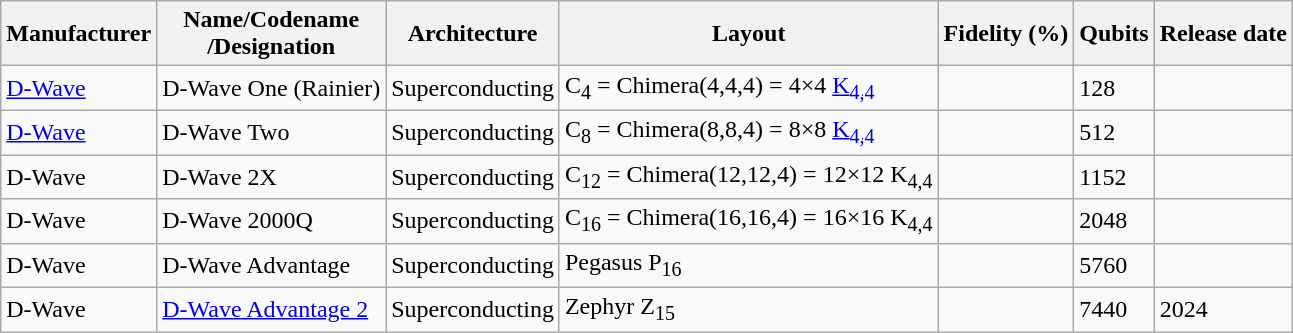<table class="wikitable sortable">
<tr>
<th>Manufacturer</th>
<th>Name/Codename<br>/Designation</th>
<th>Architecture</th>
<th>Layout</th>
<th>Fidelity (%)</th>
<th>Qubits</th>
<th>Release date</th>
</tr>
<tr>
<td><a href='#'>D-Wave</a></td>
<td>D-Wave One (Rainier)</td>
<td>Superconducting</td>
<td>C<sub>4</sub> = Chimera(4,4,4) = 4×4 <a href='#'>K<sub>4,4</sub></a></td>
<td></td>
<td>128</td>
<td></td>
</tr>
<tr>
<td><a href='#'>D-Wave</a></td>
<td>D-Wave Two</td>
<td>Superconducting</td>
<td>C<sub>8</sub> = Chimera(8,8,4) = 8×8 <a href='#'>K<sub>4,4</sub></a></td>
<td></td>
<td>512</td>
<td></td>
</tr>
<tr>
<td>D-Wave</td>
<td>D-Wave 2X</td>
<td>Superconducting</td>
<td>C<sub>12</sub> = Chimera(12,12,4) = 12×12 K<sub>4,4</sub></td>
<td></td>
<td>1152</td>
<td></td>
</tr>
<tr>
<td>D-Wave</td>
<td>D-Wave 2000Q</td>
<td>Superconducting</td>
<td>C<sub>16</sub> = Chimera(16,16,4) = 16×16 K<sub>4,4</sub></td>
<td></td>
<td>2048</td>
<td></td>
</tr>
<tr>
<td>D-Wave</td>
<td>D-Wave Advantage</td>
<td>Superconducting</td>
<td>Pegasus P<sub>16</sub></td>
<td></td>
<td>5760</td>
<td></td>
</tr>
<tr>
<td>D-Wave</td>
<td><a href='#'>D-Wave Advantage 2</a></td>
<td>Superconducting</td>
<td>Zephyr Z<sub>15</sub></td>
<td></td>
<td>7440</td>
<td>2024</td>
</tr>
</table>
